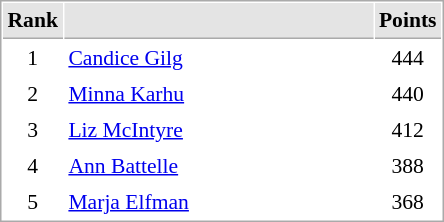<table cellspacing="1" cellpadding="3" style="border:1px solid #AAAAAA;font-size:90%">
<tr bgcolor="#E4E4E4">
<th style="border-bottom:1px solid #AAAAAA" width=10>Rank</th>
<th style="border-bottom:1px solid #AAAAAA" width=200></th>
<th style="border-bottom:1px solid #AAAAAA" width=20>Points</th>
</tr>
<tr>
<td align="center">1</td>
<td> <a href='#'>Candice Gilg</a></td>
<td align=center>444</td>
</tr>
<tr>
<td align="center">2</td>
<td> <a href='#'>Minna Karhu</a></td>
<td align=center>440</td>
</tr>
<tr>
<td align="center">3</td>
<td> <a href='#'>Liz McIntyre</a></td>
<td align=center>412</td>
</tr>
<tr>
<td align="center">4</td>
<td> <a href='#'>Ann Battelle</a></td>
<td align=center>388</td>
</tr>
<tr>
<td align="center">5</td>
<td> <a href='#'>Marja Elfman</a></td>
<td align=center>368</td>
</tr>
</table>
